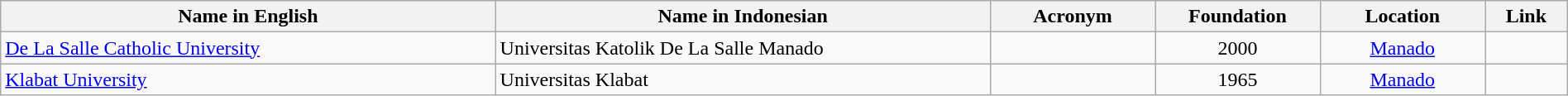<table class="wikitable sortable" style="width:100%;">
<tr>
<th>Name in English</th>
<th>Name in Indonesian</th>
<th>Acronym</th>
<th>Foundation</th>
<th>Location</th>
<th class="unsortable">Link</th>
</tr>
<tr>
<td style="width:30%;"><a href='#'>De La Salle Catholic University</a></td>
<td style="width:30%;">Universitas Katolik De La Salle Manado</td>
<td style="width:10%; text-align:center;"></td>
<td style="width:10%; text-align:center;">2000</td>
<td style="width:10%; text-align:center;"><a href='#'>Manado</a></td>
<td style="width:5%; text-align:center;"></td>
</tr>
<tr>
<td style="width:30%;"><a href='#'>Klabat University</a></td>
<td style="width:30%;">Universitas Klabat</td>
<td style="width:10%; text-align:center;"></td>
<td style="width:10%; text-align:center;">1965</td>
<td style="width:10%; text-align:center;"><a href='#'>Manado</a></td>
<td style="width:5%; text-align:center;"></td>
</tr>
</table>
